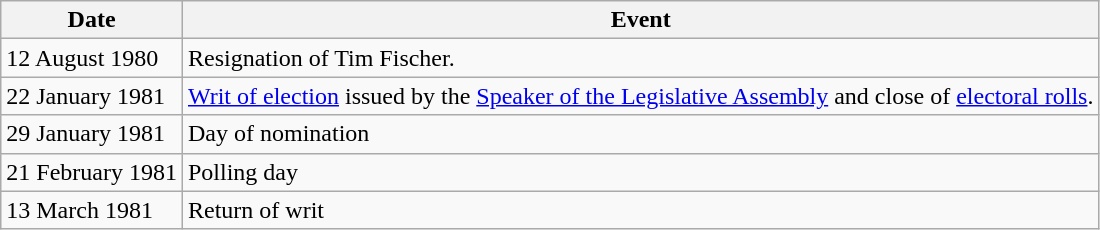<table class="wikitable">
<tr>
<th>Date</th>
<th>Event</th>
</tr>
<tr>
<td>12 August 1980</td>
<td>Resignation of Tim Fischer.</td>
</tr>
<tr>
<td>22 January 1981</td>
<td><a href='#'>Writ of election</a> issued by the <a href='#'>Speaker of the Legislative Assembly</a> and close of <a href='#'>electoral rolls</a>.</td>
</tr>
<tr>
<td>29 January 1981</td>
<td>Day of nomination</td>
</tr>
<tr>
<td>21 February 1981</td>
<td>Polling day</td>
</tr>
<tr>
<td>13 March 1981</td>
<td>Return of writ</td>
</tr>
</table>
